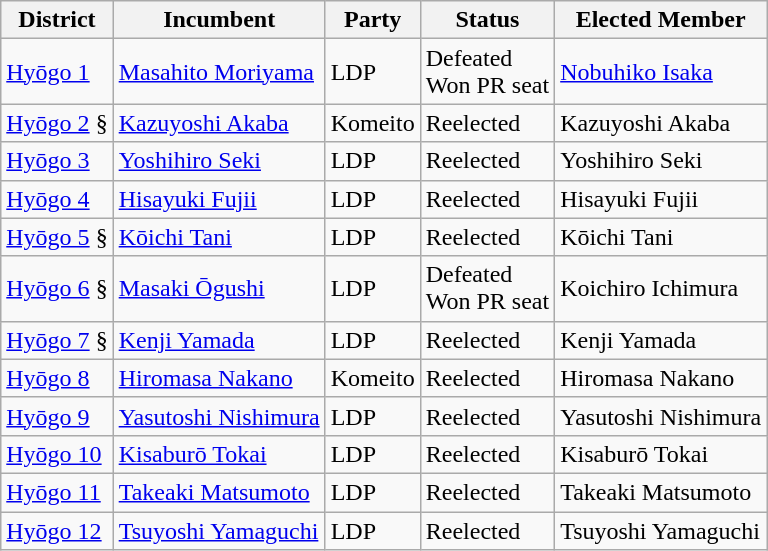<table class="wikitable">
<tr>
<th>District</th>
<th>Incumbent</th>
<th>Party</th>
<th>Status</th>
<th>Elected Member</th>
</tr>
<tr>
<td><a href='#'>Hyōgo 1</a></td>
<td><a href='#'>Masahito Moriyama</a></td>
<td>LDP</td>
<td>Defeated<br>Won PR seat</td>
<td><a href='#'>Nobuhiko Isaka</a></td>
</tr>
<tr>
<td><a href='#'>Hyōgo 2</a> §</td>
<td><a href='#'>Kazuyoshi Akaba</a></td>
<td>Komeito</td>
<td>Reelected</td>
<td>Kazuyoshi Akaba</td>
</tr>
<tr>
<td><a href='#'>Hyōgo 3</a></td>
<td><a href='#'>Yoshihiro Seki</a></td>
<td>LDP</td>
<td>Reelected</td>
<td>Yoshihiro Seki</td>
</tr>
<tr>
<td><a href='#'>Hyōgo 4</a></td>
<td><a href='#'>Hisayuki Fujii</a></td>
<td>LDP</td>
<td>Reelected</td>
<td>Hisayuki Fujii</td>
</tr>
<tr>
<td><a href='#'>Hyōgo 5</a> §</td>
<td><a href='#'>Kōichi Tani</a></td>
<td>LDP</td>
<td>Reelected</td>
<td>Kōichi Tani</td>
</tr>
<tr>
<td><a href='#'>Hyōgo 6</a> §</td>
<td><a href='#'>Masaki Ōgushi</a></td>
<td>LDP</td>
<td>Defeated<br>Won PR seat</td>
<td>Koichiro Ichimura</td>
</tr>
<tr>
<td><a href='#'>Hyōgo 7</a> §</td>
<td><a href='#'>Kenji Yamada</a></td>
<td>LDP</td>
<td>Reelected</td>
<td>Kenji Yamada</td>
</tr>
<tr>
<td><a href='#'>Hyōgo 8</a></td>
<td><a href='#'>Hiromasa Nakano</a></td>
<td>Komeito</td>
<td>Reelected</td>
<td>Hiromasa Nakano</td>
</tr>
<tr>
<td><a href='#'>Hyōgo 9</a></td>
<td><a href='#'>Yasutoshi Nishimura</a></td>
<td>LDP</td>
<td>Reelected</td>
<td>Yasutoshi Nishimura</td>
</tr>
<tr>
<td><a href='#'>Hyōgo 10</a></td>
<td><a href='#'>Kisaburō Tokai</a></td>
<td>LDP</td>
<td>Reelected</td>
<td>Kisaburō Tokai</td>
</tr>
<tr>
<td><a href='#'>Hyōgo 11</a></td>
<td><a href='#'>Takeaki Matsumoto</a></td>
<td>LDP</td>
<td>Reelected</td>
<td>Takeaki Matsumoto</td>
</tr>
<tr>
<td><a href='#'>Hyōgo 12</a></td>
<td><a href='#'>Tsuyoshi Yamaguchi</a></td>
<td>LDP</td>
<td>Reelected</td>
<td>Tsuyoshi Yamaguchi</td>
</tr>
</table>
